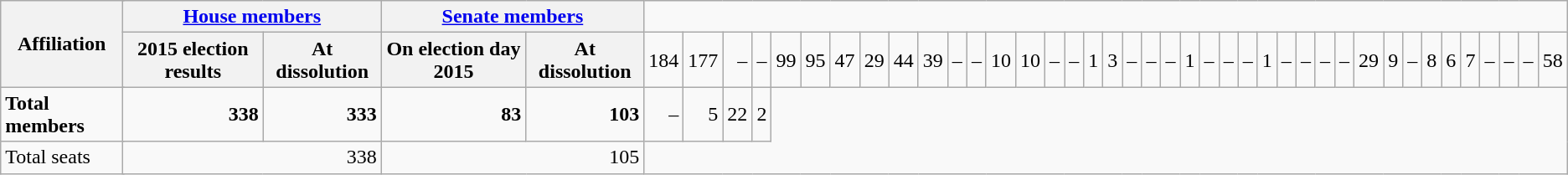<table class="wikitable" style="text-align:right;">
<tr>
<th colspan=2 rowspan=2>Affiliation</th>
<th colspan=2><a href='#'>House members</a></th>
<th colspan=2><a href='#'>Senate members</a></th>
</tr>
<tr>
<th>2015 election results</th>
<th>At dissolution</th>
<th>On election day 2015</th>
<th>At dissolution<br></th>
<td>184</td>
<td>177</td>
<td>–</td>
<td>–<br></td>
<td>99</td>
<td>95</td>
<td>47</td>
<td>29<br></td>
<td>44</td>
<td>39</td>
<td>–</td>
<td>–<br></td>
<td>10</td>
<td>10</td>
<td>–</td>
<td>–<br></td>
<td>1</td>
<td>3</td>
<td>–</td>
<td>–<br></td>
<td>–</td>
<td>1</td>
<td>–</td>
<td>–<br></td>
<td>–</td>
<td>1</td>
<td>–</td>
<td>–<br></td>
<td>–</td>
<td>–</td>
<td>29</td>
<td>9<br></td>
<td>–</td>
<td>8</td>
<td>6</td>
<td>7<br></td>
<td>–</td>
<td>–</td>
<td>–</td>
<td>58</td>
</tr>
<tr>
<td style="text-align:left;" colspan=2><strong>Total members</strong></td>
<td><strong>338</strong></td>
<td><strong>333</strong></td>
<td><strong>83</strong></td>
<td><strong>103</strong><br></td>
<td>–</td>
<td>5</td>
<td>22</td>
<td>2</td>
</tr>
<tr>
<td style="text-align:left;" colspan=2>Total seats</td>
<td colspan=2>338</td>
<td colspan=2>105</td>
</tr>
</table>
